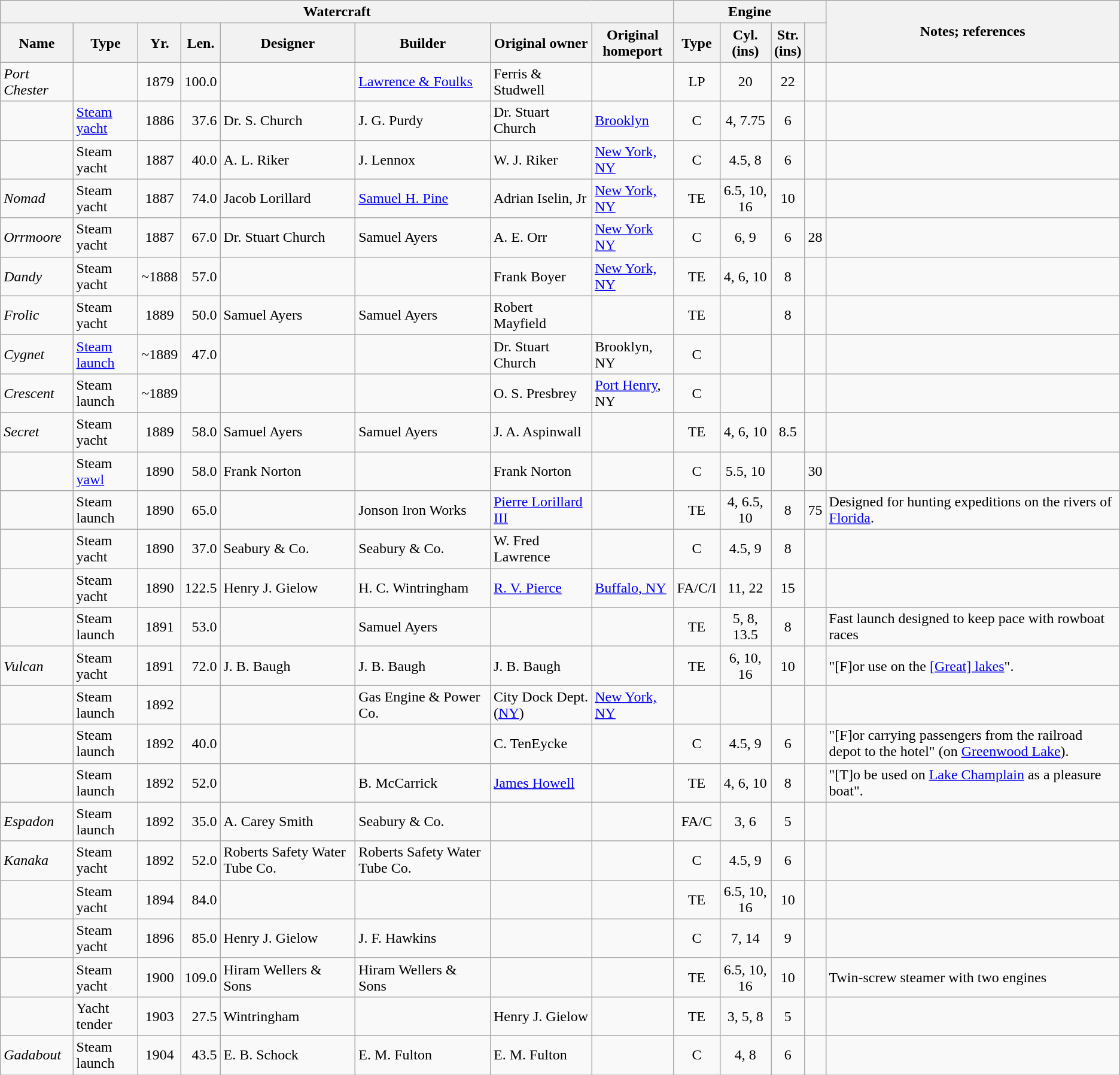<table class="wikitable sortable">
<tr>
<th rowspan="1" colspan="8">Watercraft</th>
<th rowspan="1" colspan="4">Engine</th>
<th rowspan="2" colspan="1">Notes; references</th>
</tr>
<tr>
<th align="center">Name</th>
<th align="center">Type</th>
<th align="center">Yr.<br> </th>
<th align="center">Len.<br></th>
<th align="left">Designer</th>
<th align="left">Builder</th>
<th align="center">Original owner</th>
<th align="center">Original<br>homeport</th>
<th align="center">Type</th>
<th align="center">Cyl.<br>(ins)</th>
<th align="center">Str.<br>(ins)</th>
<th align="center"></th>
</tr>
<tr align="left">
<td><em>Port Chester</em></td>
<td></td>
<td align="center">1879</td>
<td align="right">100.0</td>
<td></td>
<td><a href='#'>Lawrence & Foulks</a></td>
<td>Ferris & Studwell</td>
<td></td>
<td align="center">LP</td>
<td align="center">20</td>
<td align="center">22</td>
<td align="right"></td>
<td></td>
</tr>
<tr align="left">
<td></td>
<td><a href='#'>Steam yacht</a></td>
<td align="center">1886</td>
<td align="right">37.6</td>
<td>Dr. S. Church</td>
<td>J. G. Purdy</td>
<td>Dr. Stuart Church</td>
<td><a href='#'>Brooklyn</a></td>
<td align="center">C</td>
<td align="center">4, 7.75</td>
<td align="center">6</td>
<td align="right"></td>
<td></td>
</tr>
<tr align="left">
<td></td>
<td>Steam yacht</td>
<td align="center">1887</td>
<td align="right">40.0</td>
<td>A. L. Riker</td>
<td>J. Lennox</td>
<td>W. J. Riker</td>
<td><a href='#'>New York, NY</a></td>
<td align="center">C</td>
<td align="center">4.5, 8</td>
<td align="center">6</td>
<td align="right"></td>
<td></td>
</tr>
<tr align="left">
<td><em>Nomad</em></td>
<td>Steam yacht</td>
<td align="center">1887</td>
<td align="right">74.0</td>
<td>Jacob Lorillard</td>
<td><a href='#'>Samuel H. Pine</a></td>
<td>Adrian Iselin, Jr</td>
<td><a href='#'>New York, NY</a></td>
<td align="center">TE</td>
<td align="center">6.5, 10, 16</td>
<td align="center">10</td>
<td align="right"></td>
<td></td>
</tr>
<tr align="left">
<td><em>Orrmoore</em></td>
<td>Steam yacht</td>
<td align="center">1887</td>
<td align="right">67.0</td>
<td>Dr. Stuart Church</td>
<td>Samuel Ayers</td>
<td>A. E. Orr</td>
<td><a href='#'>New York NY</a></td>
<td align="center">C</td>
<td align="center">6, 9</td>
<td align="center">6</td>
<td align="right">28</td>
<td></td>
</tr>
<tr align="left">
<td><em>Dandy</em></td>
<td>Steam yacht</td>
<td align="center">~1888</td>
<td align="right">57.0</td>
<td></td>
<td></td>
<td>Frank Boyer</td>
<td><a href='#'>New York, NY</a></td>
<td align="center">TE</td>
<td align="center">4, 6, 10</td>
<td align="center">8</td>
<td align="right"></td>
<td></td>
</tr>
<tr align="left">
<td><em>Frolic</em></td>
<td>Steam yacht</td>
<td align="center">1889</td>
<td align="right">50.0</td>
<td>Samuel Ayers</td>
<td>Samuel Ayers</td>
<td>Robert Mayfield</td>
<td></td>
<td align="center">TE</td>
<td align="center"></td>
<td align="center">8</td>
<td align="right"></td>
<td></td>
</tr>
<tr align="left">
<td><em>Cygnet</em></td>
<td><a href='#'>Steam launch</a></td>
<td align="center">~1889</td>
<td align="right">47.0</td>
<td></td>
<td></td>
<td>Dr. Stuart Church </td>
<td>Brooklyn, NY</td>
<td align="center">C</td>
<td align="center"></td>
<td align="center"></td>
<td align="right"></td>
<td> </td>
</tr>
<tr align="left">
<td><em>Crescent</em></td>
<td>Steam launch</td>
<td align="center">~1889</td>
<td align="right"></td>
<td></td>
<td></td>
<td>O. S. Presbrey </td>
<td><a href='#'>Port Henry</a>, NY</td>
<td align="center">C</td>
<td align="center"></td>
<td align="center"></td>
<td align="right"></td>
<td> </td>
</tr>
<tr align="left">
<td><em>Secret</em></td>
<td>Steam yacht</td>
<td align="center">1889</td>
<td align="right">58.0</td>
<td>Samuel Ayers</td>
<td>Samuel Ayers</td>
<td>J. A. Aspinwall</td>
<td></td>
<td align="center">TE</td>
<td align="center">4, 6, 10</td>
<td align="center">8.5</td>
<td align="right"></td>
<td></td>
</tr>
<tr align="left">
<td></td>
<td>Steam <a href='#'>yawl</a></td>
<td align="center">1890</td>
<td align="right">58.0</td>
<td>Frank Norton</td>
<td></td>
<td>Frank Norton</td>
<td></td>
<td align="center">C</td>
<td align="center">5.5, 10</td>
<td align="center"></td>
<td align="right">30</td>
<td></td>
</tr>
<tr align="left">
<td data-sort-value="Lillian"></td>
<td>Steam launch</td>
<td align="center">1890</td>
<td align="right">65.0</td>
<td></td>
<td>Jonson Iron Works</td>
<td><a href='#'>Pierre Lorillard III</a></td>
<td></td>
<td align="center">TE</td>
<td align="center">4, 6.5, 10</td>
<td align="center">8</td>
<td align="right">75</td>
<td> Designed for hunting expeditions on the rivers of <a href='#'>Florida</a>.</td>
</tr>
<tr align="left">
<td></td>
<td>Steam yacht</td>
<td align="center">1890</td>
<td align="right">37.0</td>
<td>Seabury & Co.</td>
<td>Seabury & Co.</td>
<td>W. Fred Lawrence</td>
<td></td>
<td align="center">C</td>
<td align="center">4.5, 9</td>
<td align="center">8</td>
<td align="right"></td>
<td></td>
</tr>
<tr align="left">
<td data-sort-value="Nydia"></td>
<td>Steam yacht</td>
<td align="center">1890</td>
<td align="right">122.5</td>
<td>Henry J. Gielow</td>
<td>H. C. Wintringham</td>
<td><a href='#'>R. V. Pierce</a></td>
<td><a href='#'>Buffalo, NY</a></td>
<td align="center">FA/C/I</td>
<td align="center">11, 22</td>
<td align="center">15</td>
<td align="right"></td>
<td></td>
</tr>
<tr align="left">
<td></td>
<td>Steam launch</td>
<td align="center">1891</td>
<td align="right">53.0</td>
<td></td>
<td>Samuel Ayers</td>
<td></td>
<td></td>
<td align="center">TE</td>
<td align="center">5, 8, 13.5</td>
<td align="center">8</td>
<td align="right"></td>
<td>Fast launch designed to keep pace with rowboat races</td>
</tr>
<tr align="left">
<td><em>Vulcan</em></td>
<td>Steam yacht</td>
<td align="center">1891</td>
<td align="right">72.0</td>
<td>J. B. Baugh</td>
<td>J. B. Baugh</td>
<td>J. B. Baugh</td>
<td></td>
<td align="center">TE</td>
<td align="center">6, 10, 16</td>
<td align="center">10</td>
<td align="right"></td>
<td>"[F]or use on the <a href='#'>[Great] lakes</a>".</td>
</tr>
<tr align="left">
<td></td>
<td>Steam launch</td>
<td align="center">1892</td>
<td align="right"></td>
<td></td>
<td>Gas Engine & Power Co.</td>
<td>City Dock Dept. (<a href='#'>NY</a>)</td>
<td><a href='#'>New York, NY</a></td>
<td></td>
<td align="center"></td>
<td align="center"></td>
<td align="right"></td>
<td></td>
</tr>
<tr align="left">
<td></td>
<td>Steam launch</td>
<td align="center">1892</td>
<td align="right">40.0</td>
<td></td>
<td></td>
<td>C. TenEycke</td>
<td></td>
<td align="center">C</td>
<td align="center">4.5, 9</td>
<td align="center">6</td>
<td align="right"></td>
<td>"[F]or carrying passengers from the railroad depot to the hotel" (on <a href='#'>Greenwood Lake</a>).</td>
</tr>
<tr align="left">
<td></td>
<td>Steam launch</td>
<td align="center">1892</td>
<td align="right">52.0</td>
<td></td>
<td>B. McCarrick</td>
<td><a href='#'>James Howell</a></td>
<td></td>
<td align="center">TE</td>
<td align="center">4, 6, 10</td>
<td align="center">8</td>
<td align="right"></td>
<td>"[T]o be used on <a href='#'>Lake Champlain</a> as a pleasure boat".</td>
</tr>
<tr align="left">
<td><em>Espadon</em></td>
<td>Steam launch</td>
<td align="center">1892</td>
<td align="right">35.0</td>
<td>A. Carey Smith</td>
<td>Seabury & Co.</td>
<td></td>
<td></td>
<td align="center">FA/C</td>
<td align="center">3, 6</td>
<td align="center">5</td>
<td align="right"></td>
<td></td>
</tr>
<tr align="left">
<td><em>Kanaka</em></td>
<td>Steam yacht</td>
<td align="center">1892</td>
<td align="right">52.0</td>
<td>Roberts Safety Water Tube Co.</td>
<td>Roberts Safety Water Tube Co.</td>
<td></td>
<td></td>
<td align="center">C</td>
<td align="center">4.5, 9</td>
<td align="center">6</td>
<td align="right"></td>
<td></td>
</tr>
<tr align="left">
<td data-sort-value="Maspeth"></td>
<td>Steam yacht</td>
<td align="center">1894</td>
<td align="right">84.0</td>
<td></td>
<td></td>
<td></td>
<td></td>
<td align="center">TE</td>
<td align="center">6.5, 10, 16</td>
<td align="center">10</td>
<td align="right"></td>
<td></td>
</tr>
<tr align="left">
<td data-sort-value=Telka></td>
<td>Steam yacht</td>
<td align="center">1896</td>
<td align="right">85.0</td>
<td>Henry J. Gielow</td>
<td>J. F. Hawkins</td>
<td> </td>
<td></td>
<td align="center">C</td>
<td align="center">7, 14</td>
<td align="center">9</td>
<td align="right"></td>
<td></td>
</tr>
<tr align="left">
<td></td>
<td>Steam yacht</td>
<td align="center">1900</td>
<td align="right">109.0</td>
<td>Hiram Wellers & Sons</td>
<td>Hiram Wellers & Sons</td>
<td></td>
<td></td>
<td align="center">TE</td>
<td align="center">6.5, 10, 16</td>
<td align="center">10</td>
<td align="right"></td>
<td>Twin-screw steamer with two engines</td>
</tr>
<tr align="left">
<td></td>
<td>Yacht tender</td>
<td align="center">1903</td>
<td align="right">27.5</td>
<td>Wintringham</td>
<td></td>
<td>Henry J. Gielow</td>
<td></td>
<td align="center">TE</td>
<td align="center">3, 5, 8</td>
<td align="center">5</td>
<td align="right"></td>
<td></td>
</tr>
<tr align="left">
<td><em>Gadabout</em></td>
<td>Steam launch</td>
<td align="center">1904</td>
<td align="right">43.5</td>
<td>E. B. Schock</td>
<td>E. M. Fulton</td>
<td>E. M. Fulton</td>
<td></td>
<td align="center">C</td>
<td align="center">4, 8</td>
<td align="center">6</td>
<td align="right"></td>
<td>  </td>
</tr>
</table>
